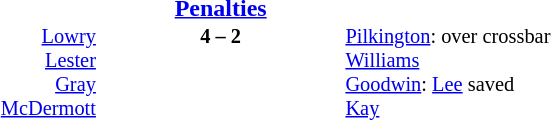<table cellspacing=0 style="width: 100%;">
<tr>
<td align=center rowspan=2 width=15%> </td>
<td width=24%> </td>
<td width=13% align=center><strong><a href='#'>Penalties</a></strong></td>
<td width=24%> </td>
</tr>
<tr style=font-size:85%>
<td align=right valign=top><a href='#'>Lowry</a>  <br> <a href='#'>Lester</a>  <br> <a href='#'>Gray</a>  <br> <a href='#'>McDermott</a> </td>
<td align=center valign=top><strong>4 – 2</strong></td>
<td valign=top> <a href='#'>Pilkington</a>: over crossbar <br>  <a href='#'>Williams</a> <br>  <a href='#'>Goodwin</a>: <a href='#'>Lee</a> saved <br>  <a href='#'>Kay</a></td>
<td> </td>
</tr>
</table>
